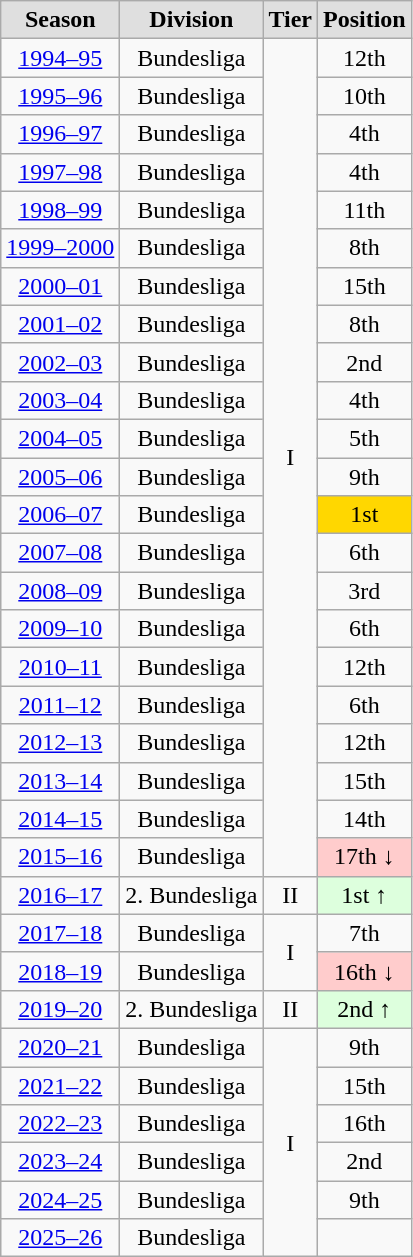<table class="wikitable">
<tr style="text-align:center; background:#dfdfdf;">
<td><strong>Season</strong></td>
<td><strong>Division</strong></td>
<td><strong>Tier</strong></td>
<td><strong>Position</strong></td>
</tr>
<tr style="text-align:center;">
<td><a href='#'>1994–95</a></td>
<td>Bundesliga</td>
<td rowspan="22">I</td>
<td>12th</td>
</tr>
<tr style="text-align:center;">
<td><a href='#'>1995–96</a></td>
<td>Bundesliga</td>
<td>10th</td>
</tr>
<tr style="text-align:center;">
<td><a href='#'>1996–97</a></td>
<td>Bundesliga</td>
<td>4th</td>
</tr>
<tr style="text-align:center;">
<td><a href='#'>1997–98</a></td>
<td>Bundesliga</td>
<td>4th</td>
</tr>
<tr style="text-align:center;">
<td><a href='#'>1998–99</a></td>
<td>Bundesliga</td>
<td>11th</td>
</tr>
<tr style="text-align:center;">
<td><a href='#'>1999–2000</a></td>
<td>Bundesliga</td>
<td>8th</td>
</tr>
<tr style="text-align:center;">
<td><a href='#'>2000–01</a></td>
<td>Bundesliga</td>
<td>15th</td>
</tr>
<tr style="text-align:center;">
<td><a href='#'>2001–02</a></td>
<td>Bundesliga</td>
<td>8th</td>
</tr>
<tr style="text-align:center;">
<td><a href='#'>2002–03</a></td>
<td>Bundesliga</td>
<td>2nd</td>
</tr>
<tr style="text-align:center;">
<td><a href='#'>2003–04</a></td>
<td>Bundesliga</td>
<td>4th</td>
</tr>
<tr style="text-align:center;">
<td><a href='#'>2004–05</a></td>
<td>Bundesliga</td>
<td>5th</td>
</tr>
<tr style="text-align:center;">
<td><a href='#'>2005–06</a></td>
<td>Bundesliga</td>
<td>9th</td>
</tr>
<tr style="text-align:center;">
<td><a href='#'>2006–07</a></td>
<td>Bundesliga</td>
<td style="background:gold">1st</td>
</tr>
<tr style="text-align:center;">
<td><a href='#'>2007–08</a></td>
<td>Bundesliga</td>
<td>6th</td>
</tr>
<tr style="text-align:center;">
<td><a href='#'>2008–09</a></td>
<td>Bundesliga</td>
<td>3rd</td>
</tr>
<tr style="text-align:center;">
<td><a href='#'>2009–10</a></td>
<td>Bundesliga</td>
<td>6th</td>
</tr>
<tr style="text-align:center;">
<td><a href='#'>2010–11</a></td>
<td>Bundesliga</td>
<td>12th</td>
</tr>
<tr style="text-align:center;">
<td><a href='#'>2011–12</a></td>
<td>Bundesliga</td>
<td>6th</td>
</tr>
<tr style="text-align:center;">
<td><a href='#'>2012–13</a></td>
<td>Bundesliga</td>
<td>12th</td>
</tr>
<tr style="text-align:center;">
<td><a href='#'>2013–14</a></td>
<td>Bundesliga</td>
<td>15th</td>
</tr>
<tr style="text-align:center;">
<td><a href='#'>2014–15</a></td>
<td>Bundesliga</td>
<td>14th</td>
</tr>
<tr style="text-align:center;">
<td><a href='#'>2015–16</a></td>
<td>Bundesliga</td>
<td style="background:#ffcccc">17th ↓</td>
</tr>
<tr style="text-align:center;">
<td><a href='#'>2016–17</a></td>
<td>2. Bundesliga</td>
<td>II</td>
<td style="background:#ddffdd">1st ↑</td>
</tr>
<tr style="text-align:center;">
<td><a href='#'>2017–18</a></td>
<td>Bundesliga</td>
<td rowspan="2">I</td>
<td>7th</td>
</tr>
<tr style="text-align:center;">
<td><a href='#'>2018–19</a></td>
<td>Bundesliga</td>
<td style="background:#ffcccc">16th ↓</td>
</tr>
<tr style="text-align:center;">
<td><a href='#'>2019–20</a></td>
<td>2. Bundesliga</td>
<td>II</td>
<td style="background:#ddffdd">2nd ↑</td>
</tr>
<tr style="text-align:center;">
<td><a href='#'>2020–21</a></td>
<td>Bundesliga</td>
<td rowspan="6">I</td>
<td>9th</td>
</tr>
<tr style="text-align:center;">
<td><a href='#'>2021–22</a></td>
<td>Bundesliga</td>
<td>15th</td>
</tr>
<tr style="text-align:center;">
<td><a href='#'>2022–23</a></td>
<td>Bundesliga</td>
<td>16th</td>
</tr>
<tr style="text-align:center;">
<td><a href='#'>2023–24</a></td>
<td>Bundesliga</td>
<td>2nd</td>
</tr>
<tr style="text-align:center;">
<td><a href='#'>2024–25</a></td>
<td>Bundesliga</td>
<td>9th</td>
</tr>
<tr style="text-align:center;">
<td><a href='#'>2025–26</a></td>
<td>Bundesliga</td>
<td></td>
</tr>
</table>
